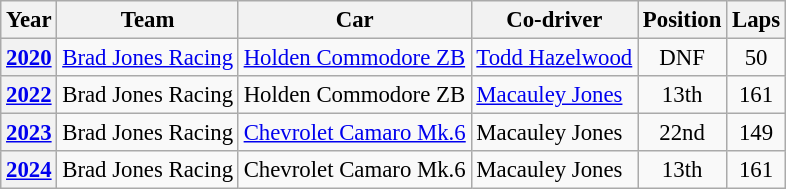<table class="wikitable" style="font-size: 95%;">
<tr>
<th>Year</th>
<th>Team</th>
<th>Car</th>
<th>Co-driver</th>
<th>Position</th>
<th>Laps</th>
</tr>
<tr>
<th><a href='#'>2020</a></th>
<td><a href='#'>Brad Jones Racing</a></td>
<td><a href='#'>Holden Commodore ZB</a></td>
<td> <a href='#'>Todd Hazelwood</a></td>
<td align="center">DNF</td>
<td align="center">50</td>
</tr>
<tr>
<th><a href='#'>2022</a></th>
<td>Brad Jones Racing</td>
<td>Holden Commodore ZB</td>
<td> <a href='#'>Macauley Jones</a></td>
<td align="center">13th</td>
<td align="center">161</td>
</tr>
<tr>
<th><a href='#'>2023</a></th>
<td>Brad Jones Racing</td>
<td><a href='#'>Chevrolet Camaro Mk.6</a></td>
<td> Macauley Jones</td>
<td align="center">22nd</td>
<td align="center">149</td>
</tr>
<tr>
<th><a href='#'>2024</a></th>
<td>Brad Jones Racing</td>
<td>Chevrolet Camaro Mk.6</td>
<td> Macauley Jones</td>
<td align="center">13th</td>
<td align="center">161</td>
</tr>
</table>
